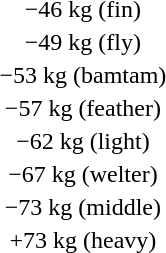<table>
<tr>
<td style="text-align:center">−46 kg (fin)</td>
<td></td>
<td></td>
<td> <br></td>
</tr>
<tr>
<td style="text-align:center">−49 kg (fly)</td>
<td></td>
<td></td>
<td> <br></td>
</tr>
<tr>
<td style="text-align:center">−53 kg (bamtam)</td>
<td></td>
<td></td>
<td> <br></td>
</tr>
<tr>
<td style="text-align:center">−57 kg (feather)</td>
<td></td>
<td></td>
<td> <br></td>
</tr>
<tr>
<td style="text-align:center">−62 kg (light)</td>
<td></td>
<td></td>
<td> <br></td>
</tr>
<tr>
<td style="text-align:center">−67 kg (welter)</td>
<td></td>
<td></td>
<td> <br></td>
</tr>
<tr>
<td style="text-align:center">−73 kg (middle)</td>
<td></td>
<td></td>
<td> <br></td>
</tr>
<tr>
<td style="text-align:center">+73 kg (heavy)</td>
<td></td>
<td></td>
<td> <br></td>
</tr>
</table>
